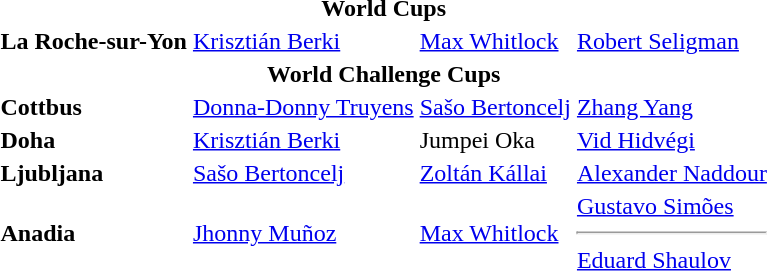<table>
<tr>
<td colspan="4" align="center"><strong>World Cups</strong></td>
</tr>
<tr>
<th scope=row style="text-align:left">La Roche-sur-Yon</th>
<td> <a href='#'>Krisztián Berki</a></td>
<td> <a href='#'>Max Whitlock</a></td>
<td> <a href='#'>Robert Seligman</a></td>
</tr>
<tr>
<td colspan="4" align="center"><strong>World Challenge Cups</strong></td>
</tr>
<tr>
<th scope=row style="text-align:left">Cottbus</th>
<td> <a href='#'>Donna-Donny Truyens</a></td>
<td> <a href='#'>Sašo Bertoncelj</a></td>
<td> <a href='#'>Zhang Yang</a></td>
</tr>
<tr>
<th scope=row style="text-align:left">Doha</th>
<td> <a href='#'>Krisztián Berki</a></td>
<td> Jumpei Oka</td>
<td> <a href='#'>Vid Hidvégi</a></td>
</tr>
<tr>
<th scope=row style="text-align:left">Ljubljana</th>
<td> <a href='#'>Sašo Bertoncelj</a></td>
<td> <a href='#'>Zoltán Kállai</a></td>
<td> <a href='#'>Alexander Naddour</a></td>
</tr>
<tr>
<th scope=row style="text-align:left">Anadia</th>
<td> <a href='#'>Jhonny Muñoz</a></td>
<td> <a href='#'>Max Whitlock</a></td>
<td> <a href='#'>Gustavo Simões</a><hr> <a href='#'>Eduard Shaulov</a></td>
</tr>
</table>
